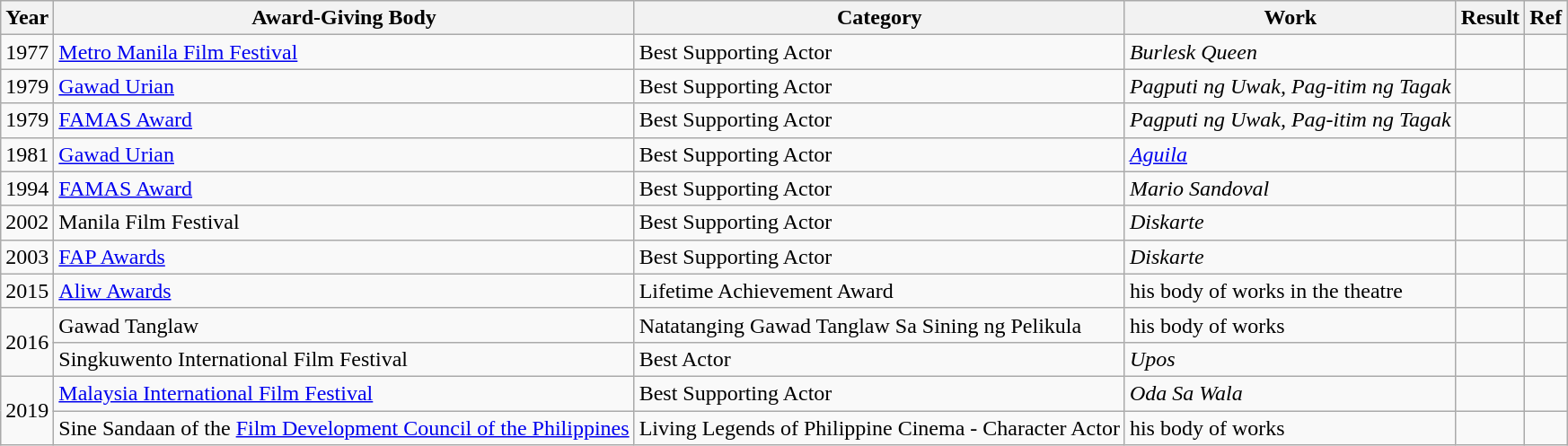<table class="wikitable">
<tr>
<th>Year</th>
<th>Award-Giving Body</th>
<th>Category</th>
<th>Work</th>
<th>Result</th>
<th>Ref</th>
</tr>
<tr>
<td>1977</td>
<td><a href='#'>Metro Manila Film Festival</a></td>
<td>Best Supporting Actor</td>
<td><em>Burlesk Queen</em></td>
<td></td>
<td></td>
</tr>
<tr>
<td>1979</td>
<td><a href='#'>Gawad Urian</a></td>
<td>Best Supporting Actor</td>
<td><em>Pagputi ng Uwak, Pag-itim ng Tagak</em></td>
<td></td>
<td></td>
</tr>
<tr>
<td>1979</td>
<td><a href='#'>FAMAS Award</a></td>
<td>Best Supporting Actor</td>
<td><em>Pagputi ng Uwak, Pag-itim ng Tagak</em></td>
<td></td>
<td></td>
</tr>
<tr>
<td>1981</td>
<td><a href='#'>Gawad Urian</a></td>
<td>Best Supporting Actor</td>
<td><em><a href='#'>Aguila</a></em></td>
<td></td>
<td></td>
</tr>
<tr>
<td>1994</td>
<td><a href='#'>FAMAS Award</a></td>
<td>Best Supporting Actor</td>
<td><em>Mario Sandoval</em></td>
<td></td>
<td></td>
</tr>
<tr>
<td>2002</td>
<td>Manila Film Festival</td>
<td>Best Supporting Actor</td>
<td><em>Diskarte</em></td>
<td></td>
<td></td>
</tr>
<tr>
<td>2003</td>
<td><a href='#'>FAP Awards</a></td>
<td>Best Supporting Actor</td>
<td><em>Diskarte</em></td>
<td></td>
<td></td>
</tr>
<tr>
<td>2015</td>
<td><a href='#'>Aliw Awards</a></td>
<td>Lifetime Achievement Award</td>
<td>his body of works in the theatre</td>
<td></td>
<td></td>
</tr>
<tr>
<td rowspan="2">2016</td>
<td>Gawad Tanglaw</td>
<td>Natatanging Gawad Tanglaw Sa Sining ng Pelikula</td>
<td>his body of works</td>
<td></td>
<td></td>
</tr>
<tr>
<td>Singkuwento International Film Festival</td>
<td>Best Actor</td>
<td><em>Upos</em></td>
<td></td>
<td></td>
</tr>
<tr>
<td rowspan="2">2019</td>
<td><a href='#'>Malaysia International Film Festival</a></td>
<td>Best Supporting Actor</td>
<td><em>Oda Sa Wala</em></td>
<td></td>
<td></td>
</tr>
<tr>
<td>Sine Sandaan of the <a href='#'>Film Development Council of the Philippines</a></td>
<td>Living Legends of Philippine Cinema - Character Actor</td>
<td>his body of works</td>
<td></td>
<td></td>
</tr>
</table>
